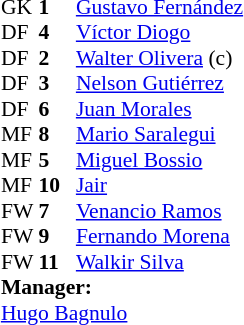<table style="font-size:90%; margin:0.2em auto;" cellspacing="0" cellpadding="0">
<tr>
<th width="25"></th>
<th width="25"></th>
</tr>
<tr>
<td>GK</td>
<td><strong>1</strong></td>
<td> <a href='#'>Gustavo Fernández</a></td>
</tr>
<tr>
<td>DF</td>
<td><strong>4</strong></td>
<td> <a href='#'>Víctor Diogo</a></td>
</tr>
<tr>
<td>DF</td>
<td><strong>2</strong></td>
<td> <a href='#'>Walter Olivera</a> (c)</td>
</tr>
<tr>
<td>DF</td>
<td><strong>3</strong></td>
<td> <a href='#'>Nelson Gutiérrez</a></td>
</tr>
<tr>
<td>DF</td>
<td><strong>6</strong></td>
<td> <a href='#'>Juan Morales</a></td>
</tr>
<tr>
<td>MF</td>
<td><strong>8</strong></td>
<td> <a href='#'>Mario Saralegui</a></td>
</tr>
<tr>
<td>MF</td>
<td><strong>5</strong></td>
<td> <a href='#'>Miguel Bossio</a></td>
</tr>
<tr>
<td>MF</td>
<td><strong>10</strong></td>
<td> <a href='#'>Jair</a></td>
</tr>
<tr>
<td>FW</td>
<td><strong>7</strong></td>
<td> <a href='#'>Venancio Ramos</a></td>
</tr>
<tr>
<td>FW</td>
<td><strong>9</strong></td>
<td> <a href='#'>Fernando Morena</a></td>
</tr>
<tr>
<td>FW</td>
<td><strong>11</strong></td>
<td> <a href='#'>Walkir Silva</a></td>
</tr>
<tr>
<td colspan=4><strong>Manager:</strong></td>
</tr>
<tr>
<td colspan="4"> <a href='#'>Hugo Bagnulo</a></td>
</tr>
</table>
